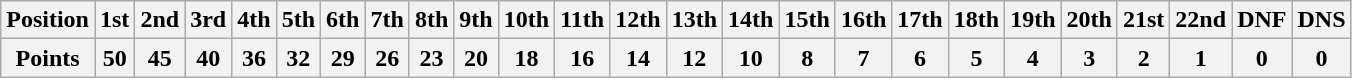<table class="wikitable">
<tr>
<th>Position</th>
<th>1st</th>
<th>2nd</th>
<th>3rd</th>
<th>4th</th>
<th>5th</th>
<th>6th</th>
<th>7th</th>
<th>8th</th>
<th>9th</th>
<th>10th</th>
<th>11th</th>
<th>12th</th>
<th>13th</th>
<th>14th</th>
<th>15th</th>
<th>16th</th>
<th>17th</th>
<th>18th</th>
<th>19th</th>
<th>20th</th>
<th>21st</th>
<th>22nd</th>
<th>DNF</th>
<th>DNS</th>
</tr>
<tr>
<th>Points</th>
<th>50</th>
<th>45</th>
<th>40</th>
<th>36</th>
<th>32</th>
<th>29</th>
<th>26</th>
<th>23</th>
<th>20</th>
<th>18</th>
<th>16</th>
<th>14</th>
<th>12</th>
<th>10</th>
<th>8</th>
<th>7</th>
<th>6</th>
<th>5</th>
<th>4</th>
<th>3</th>
<th>2</th>
<th>1</th>
<th>0</th>
<th>0</th>
</tr>
</table>
